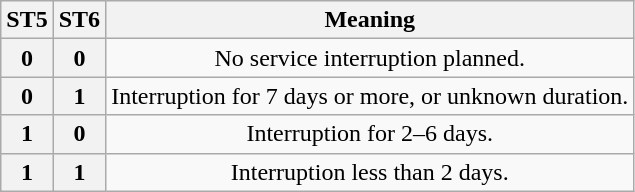<table class=wikitable style="text-align:center">
<tr>
<th>ST5</th>
<th>ST6</th>
<th>Meaning</th>
</tr>
<tr>
<th>0</th>
<th>0</th>
<td>No service interruption planned.</td>
</tr>
<tr>
<th>0</th>
<th>1</th>
<td>Interruption for 7 days or more, or unknown duration.</td>
</tr>
<tr>
<th>1</th>
<th>0</th>
<td>Interruption for 2–6 days.</td>
</tr>
<tr>
<th>1</th>
<th>1</th>
<td>Interruption less than 2 days.</td>
</tr>
</table>
